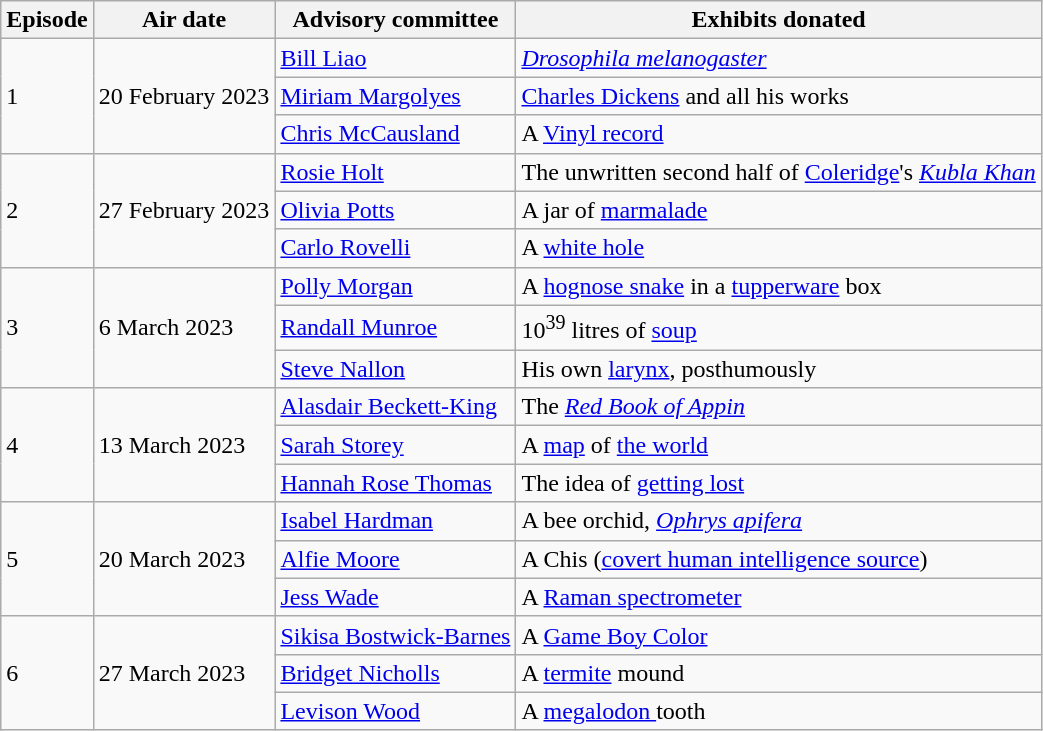<table class="wikitable">
<tr>
<th>Episode</th>
<th>Air date</th>
<th>Advisory committee</th>
<th>Exhibits donated</th>
</tr>
<tr>
<td rowspan="3">1</td>
<td rowspan="3">20 February 2023</td>
<td><a href='#'>Bill Liao</a></td>
<td><em><a href='#'>Drosophila melanogaster</a></em></td>
</tr>
<tr>
<td><a href='#'>Miriam Margolyes</a></td>
<td><a href='#'>Charles Dickens</a> and all his works</td>
</tr>
<tr>
<td><a href='#'>Chris McCausland</a></td>
<td>A <a href='#'>Vinyl record</a></td>
</tr>
<tr>
<td rowspan="3">2</td>
<td rowspan="3">27 February 2023</td>
<td><a href='#'>Rosie Holt</a></td>
<td>The unwritten second half of <a href='#'>Coleridge</a>'s <em><a href='#'>Kubla Khan</a></em></td>
</tr>
<tr>
<td><a href='#'>Olivia Potts</a></td>
<td>A jar of <a href='#'>marmalade</a></td>
</tr>
<tr>
<td><a href='#'>Carlo Rovelli</a></td>
<td>A <a href='#'>white hole</a></td>
</tr>
<tr>
<td rowspan="3">3</td>
<td rowspan="3">6 March 2023</td>
<td><a href='#'>Polly Morgan</a></td>
<td>A <a href='#'>hognose snake</a> in a <a href='#'>tupperware</a> box</td>
</tr>
<tr>
<td><a href='#'>Randall Munroe</a></td>
<td>10<sup>39</sup> litres of <a href='#'>soup</a></td>
</tr>
<tr>
<td><a href='#'>Steve Nallon</a></td>
<td>His own <a href='#'>larynx</a>, posthumously</td>
</tr>
<tr>
<td rowspan="3">4</td>
<td rowspan="3">13 March 2023</td>
<td><a href='#'>Alasdair Beckett-King </a></td>
<td>The <em><a href='#'>Red Book of Appin</a></em></td>
</tr>
<tr>
<td><a href='#'>Sarah Storey</a></td>
<td>A <a href='#'>map</a> of <a href='#'>the world</a></td>
</tr>
<tr>
<td><a href='#'>Hannah Rose Thomas</a></td>
<td>The idea of <a href='#'>getting lost</a></td>
</tr>
<tr>
<td rowspan="3">5</td>
<td rowspan="3">20 March 2023</td>
<td><a href='#'>Isabel Hardman</a></td>
<td>A bee orchid, <em><a href='#'>Ophrys apifera</a></em></td>
</tr>
<tr>
<td><a href='#'>Alfie Moore</a></td>
<td>A Chis (<a href='#'>covert human intelligence source</a>)</td>
</tr>
<tr>
<td><a href='#'>Jess Wade</a></td>
<td>A <a href='#'>Raman spectrometer</a></td>
</tr>
<tr>
<td rowspan="3">6</td>
<td rowspan="3">27 March 2023</td>
<td><a href='#'>Sikisa Bostwick-Barnes</a></td>
<td>A <a href='#'>Game Boy Color</a></td>
</tr>
<tr>
<td><a href='#'>Bridget Nicholls</a></td>
<td>A <a href='#'>termite</a> mound</td>
</tr>
<tr>
<td><a href='#'>Levison Wood</a></td>
<td>A <a href='#'>megalodon </a> tooth<br></td>
</tr>
</table>
